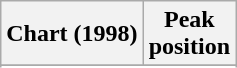<table class="wikitable sortable plainrowheaders" style="text-align:center;">
<tr>
<th scope="col">Chart (1998)</th>
<th scope="col">Peak<br>position</th>
</tr>
<tr>
</tr>
<tr>
</tr>
<tr>
</tr>
<tr>
</tr>
<tr>
</tr>
<tr>
</tr>
</table>
